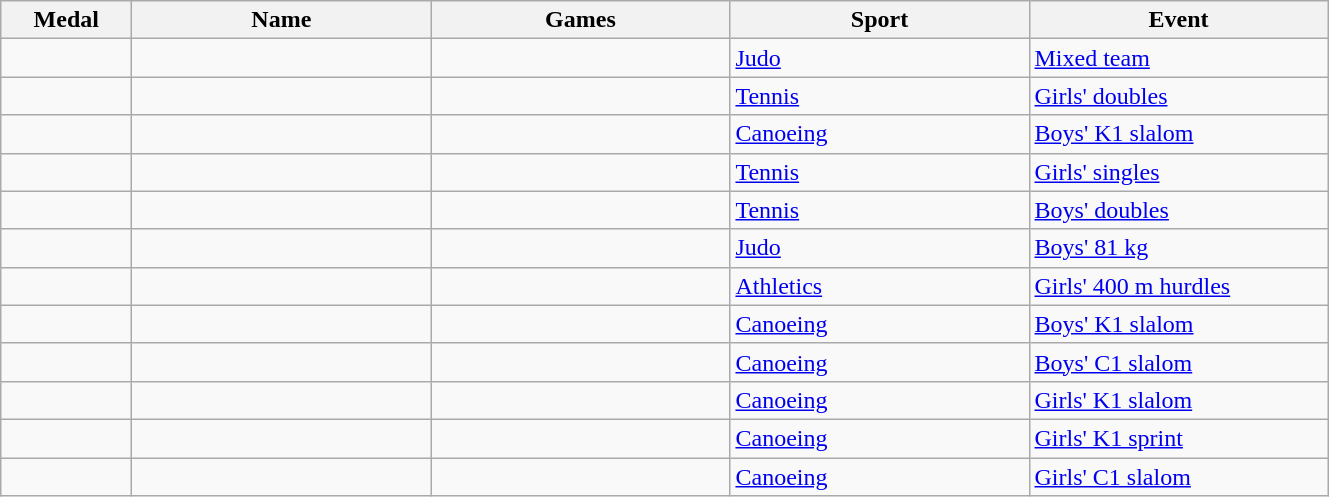<table class="wikitable sortable">
<tr>
<th style="width:5em">Medal</th>
<th style="width:12em">Name</th>
<th style="width:12em">Games</th>
<th style="width:12em">Sport</th>
<th style="width:12em">Event</th>
</tr>
<tr>
<td><em></em></td>
<td><em></em></td>
<td></td>
<td> <a href='#'>Judo</a></td>
<td><a href='#'>Mixed team</a></td>
</tr>
<tr>
<td></td>
<td><br></td>
<td></td>
<td> <a href='#'>Tennis</a></td>
<td><a href='#'>Girls' doubles</a></td>
</tr>
<tr>
<td></td>
<td></td>
<td></td>
<td> <a href='#'>Canoeing</a></td>
<td><a href='#'>Boys' K1 slalom</a></td>
</tr>
<tr>
<td></td>
<td></td>
<td></td>
<td> <a href='#'>Tennis</a></td>
<td><a href='#'>Girls' singles</a></td>
</tr>
<tr>
<td></td>
<td><br></td>
<td></td>
<td> <a href='#'>Tennis</a></td>
<td><a href='#'>Boys' doubles</a></td>
</tr>
<tr>
<td></td>
<td></td>
<td></td>
<td> <a href='#'>Judo</a></td>
<td><a href='#'>Boys' 81 kg</a></td>
</tr>
<tr>
<td></td>
<td></td>
<td></td>
<td> <a href='#'>Athletics</a></td>
<td><a href='#'>Girls' 400 m hurdles</a></td>
</tr>
<tr>
<td></td>
<td></td>
<td></td>
<td> <a href='#'>Canoeing</a></td>
<td><a href='#'>Boys' K1 slalom</a></td>
</tr>
<tr>
<td></td>
<td></td>
<td></td>
<td> <a href='#'>Canoeing</a></td>
<td><a href='#'>Boys' C1 slalom</a></td>
</tr>
<tr>
<td></td>
<td></td>
<td></td>
<td> <a href='#'>Canoeing</a></td>
<td><a href='#'>Girls' K1 slalom</a></td>
</tr>
<tr>
<td></td>
<td></td>
<td></td>
<td> <a href='#'>Canoeing</a></td>
<td><a href='#'>Girls' K1 sprint</a></td>
</tr>
<tr>
<td></td>
<td></td>
<td></td>
<td> <a href='#'>Canoeing</a></td>
<td><a href='#'>Girls' C1 slalom</a></td>
</tr>
</table>
